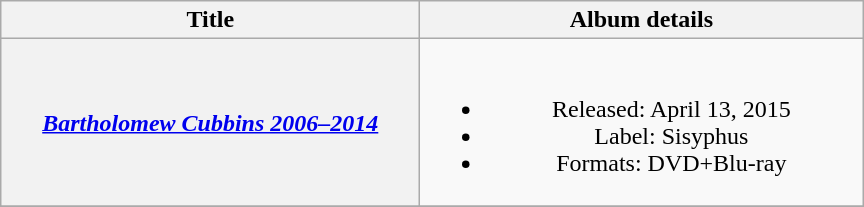<table class="wikitable plainrowheaders" style="text-align:center;" border="1">
<tr>
<th scope="col" style="width:17em;">Title</th>
<th scope="col" style="width:18em;">Album details</th>
</tr>
<tr>
<th scope="row"><em><a href='#'>Bartholomew Cubbins 2006–2014</a></em></th>
<td><br><ul><li>Released: April 13, 2015 </li><li>Label: Sisyphus</li><li>Formats: DVD+Blu-ray</li></ul></td>
</tr>
<tr>
</tr>
</table>
